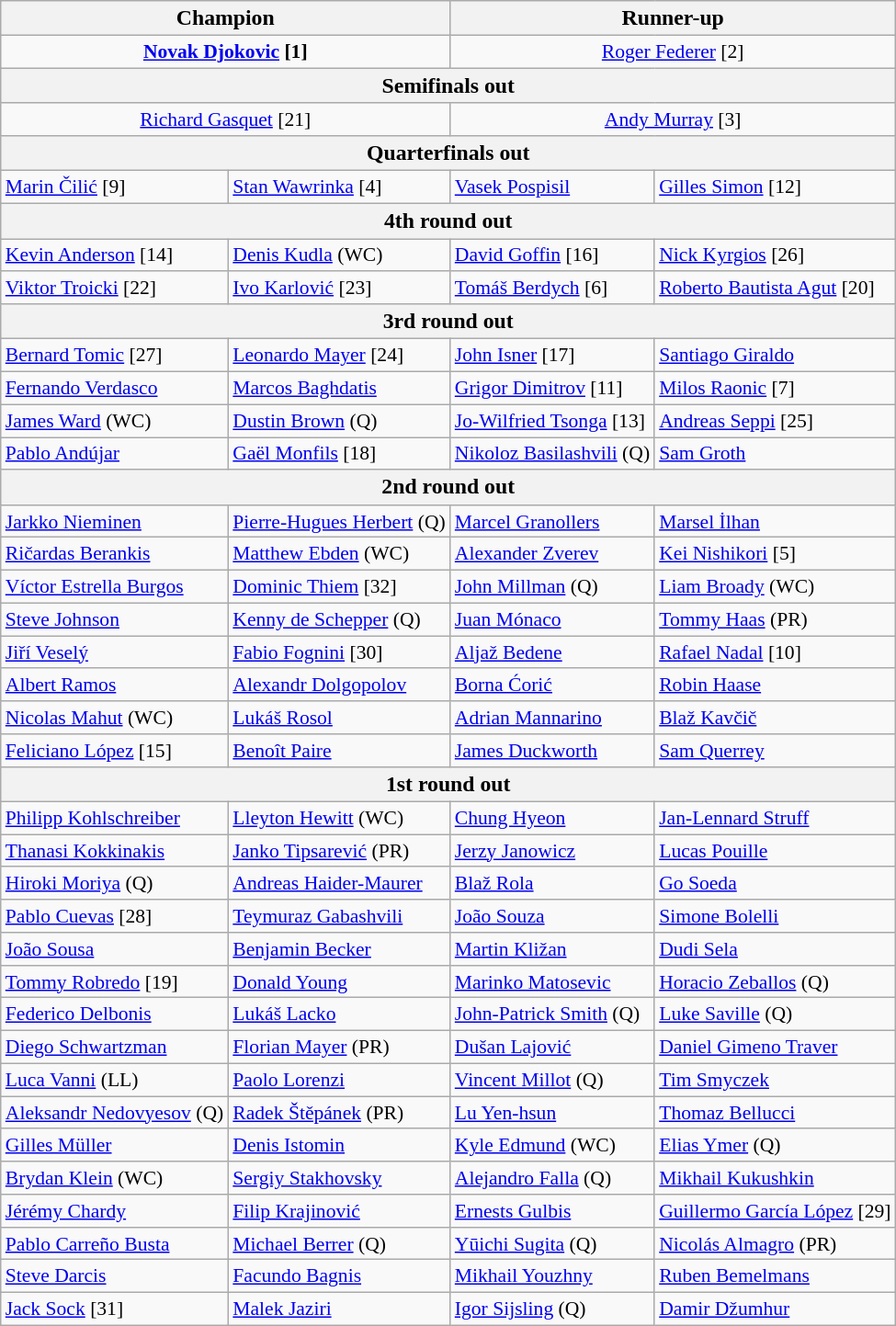<table class="wikitable collapsible collapsed" style="font-size:90%">
<tr style="font-size:110%">
<th colspan="2"><strong>Champion</strong></th>
<th colspan="2">Runner-up</th>
</tr>
<tr style="text-align:center;">
<td colspan="2"> <strong><a href='#'>Novak Djokovic</a> [1]</strong></td>
<td colspan="2"> <a href='#'>Roger Federer</a> [2]</td>
</tr>
<tr style="font-size:110%">
<th colspan="4">Semifinals out</th>
</tr>
<tr style="text-align:center;">
<td colspan="2"> <a href='#'>Richard Gasquet</a> [21]</td>
<td colspan="2"> <a href='#'>Andy Murray</a> [3]</td>
</tr>
<tr style="font-size:110%">
<th colspan="4">Quarterfinals out</th>
</tr>
<tr>
<td> <a href='#'>Marin Čilić</a> [9]</td>
<td> <a href='#'>Stan Wawrinka</a> [4]</td>
<td> <a href='#'>Vasek Pospisil</a></td>
<td> <a href='#'>Gilles Simon</a> [12]</td>
</tr>
<tr style="font-size:110%">
<th colspan="4">4th round out</th>
</tr>
<tr>
<td> <a href='#'>Kevin Anderson</a> [14]</td>
<td> <a href='#'>Denis Kudla</a> (WC)</td>
<td> <a href='#'>David Goffin</a> [16]</td>
<td> <a href='#'>Nick Kyrgios</a> [26]</td>
</tr>
<tr>
<td> <a href='#'>Viktor Troicki</a> [22]</td>
<td> <a href='#'>Ivo Karlović</a> [23]</td>
<td> <a href='#'>Tomáš Berdych</a> [6]</td>
<td> <a href='#'>Roberto Bautista Agut</a> [20]</td>
</tr>
<tr style="font-size:110%">
<th colspan="4">3rd round out</th>
</tr>
<tr>
<td> <a href='#'>Bernard Tomic</a> [27]</td>
<td> <a href='#'>Leonardo Mayer</a> [24]</td>
<td> <a href='#'>John Isner</a> [17]</td>
<td> <a href='#'>Santiago Giraldo</a></td>
</tr>
<tr>
<td> <a href='#'>Fernando Verdasco</a></td>
<td> <a href='#'>Marcos Baghdatis</a></td>
<td> <a href='#'>Grigor Dimitrov</a> [11]</td>
<td> <a href='#'>Milos Raonic</a> [7]</td>
</tr>
<tr>
<td> <a href='#'>James Ward</a> (WC)</td>
<td> <a href='#'>Dustin Brown</a> (Q)</td>
<td> <a href='#'>Jo-Wilfried Tsonga</a> [13]</td>
<td> <a href='#'>Andreas Seppi</a> [25]</td>
</tr>
<tr>
<td> <a href='#'>Pablo Andújar</a></td>
<td> <a href='#'>Gaël Monfils</a> [18]</td>
<td> <a href='#'>Nikoloz Basilashvili</a> (Q)</td>
<td> <a href='#'>Sam Groth</a></td>
</tr>
<tr style="font-size:110%">
<th colspan="4">2nd round out</th>
</tr>
<tr>
<td> <a href='#'>Jarkko Nieminen</a></td>
<td> <a href='#'>Pierre-Hugues Herbert</a> (Q)</td>
<td> <a href='#'>Marcel Granollers</a></td>
<td> <a href='#'>Marsel İlhan</a></td>
</tr>
<tr>
<td> <a href='#'>Ričardas Berankis</a></td>
<td> <a href='#'>Matthew Ebden</a> (WC)</td>
<td> <a href='#'>Alexander Zverev</a></td>
<td> <a href='#'>Kei Nishikori</a> [5]</td>
</tr>
<tr>
<td> <a href='#'>Víctor Estrella Burgos</a></td>
<td> <a href='#'>Dominic Thiem</a> [32]</td>
<td> <a href='#'>John Millman</a> (Q)</td>
<td> <a href='#'>Liam Broady</a> (WC)</td>
</tr>
<tr>
<td> <a href='#'>Steve Johnson</a></td>
<td> <a href='#'>Kenny de Schepper</a> (Q)</td>
<td> <a href='#'>Juan Mónaco</a></td>
<td> <a href='#'>Tommy Haas</a> (PR)</td>
</tr>
<tr>
<td> <a href='#'>Jiří Veselý</a></td>
<td> <a href='#'>Fabio Fognini</a> [30]</td>
<td> <a href='#'>Aljaž Bedene</a></td>
<td> <a href='#'>Rafael Nadal</a> [10]</td>
</tr>
<tr>
<td> <a href='#'>Albert Ramos</a></td>
<td> <a href='#'>Alexandr Dolgopolov</a></td>
<td> <a href='#'>Borna Ćorić</a></td>
<td> <a href='#'>Robin Haase</a></td>
</tr>
<tr>
<td> <a href='#'>Nicolas Mahut</a> (WC)</td>
<td> <a href='#'>Lukáš Rosol</a></td>
<td> <a href='#'>Adrian Mannarino</a></td>
<td> <a href='#'>Blaž Kavčič</a></td>
</tr>
<tr>
<td> <a href='#'>Feliciano López</a> [15]</td>
<td> <a href='#'>Benoît Paire</a></td>
<td> <a href='#'>James Duckworth</a></td>
<td> <a href='#'>Sam Querrey</a></td>
</tr>
<tr style="font-size:110%">
<th colspan="4">1st round out</th>
</tr>
<tr>
<td> <a href='#'>Philipp Kohlschreiber</a></td>
<td> <a href='#'>Lleyton Hewitt</a> (WC)</td>
<td> <a href='#'>Chung Hyeon</a></td>
<td> <a href='#'>Jan-Lennard Struff</a></td>
</tr>
<tr>
<td> <a href='#'>Thanasi Kokkinakis</a></td>
<td> <a href='#'>Janko Tipsarević</a> (PR)</td>
<td> <a href='#'>Jerzy Janowicz</a></td>
<td> <a href='#'>Lucas Pouille</a></td>
</tr>
<tr>
<td> <a href='#'>Hiroki Moriya</a> (Q)</td>
<td> <a href='#'>Andreas Haider-Maurer</a></td>
<td> <a href='#'>Blaž Rola</a></td>
<td> <a href='#'>Go Soeda</a></td>
</tr>
<tr>
<td> <a href='#'>Pablo Cuevas</a> [28]</td>
<td> <a href='#'>Teymuraz Gabashvili</a></td>
<td> <a href='#'>João Souza</a></td>
<td> <a href='#'>Simone Bolelli</a></td>
</tr>
<tr>
<td> <a href='#'>João Sousa</a></td>
<td> <a href='#'>Benjamin Becker</a></td>
<td> <a href='#'>Martin Kližan</a></td>
<td> <a href='#'>Dudi Sela</a></td>
</tr>
<tr>
<td> <a href='#'>Tommy Robredo</a> [19]</td>
<td> <a href='#'>Donald Young</a></td>
<td> <a href='#'>Marinko Matosevic</a></td>
<td> <a href='#'>Horacio Zeballos</a> (Q)</td>
</tr>
<tr>
<td> <a href='#'>Federico Delbonis</a></td>
<td> <a href='#'>Lukáš Lacko</a></td>
<td> <a href='#'>John-Patrick Smith</a> (Q)</td>
<td> <a href='#'>Luke Saville</a> (Q)</td>
</tr>
<tr>
<td> <a href='#'>Diego Schwartzman</a></td>
<td> <a href='#'>Florian Mayer</a> (PR)</td>
<td> <a href='#'>Dušan Lajović</a></td>
<td> <a href='#'>Daniel Gimeno Traver</a></td>
</tr>
<tr>
<td> <a href='#'>Luca Vanni</a> (LL)</td>
<td> <a href='#'>Paolo Lorenzi</a></td>
<td> <a href='#'>Vincent Millot</a> (Q)</td>
<td> <a href='#'>Tim Smyczek</a></td>
</tr>
<tr>
<td> <a href='#'>Aleksandr Nedovyesov</a> (Q)</td>
<td> <a href='#'>Radek Štěpánek</a> (PR)</td>
<td> <a href='#'>Lu Yen-hsun</a></td>
<td> <a href='#'>Thomaz Bellucci</a></td>
</tr>
<tr>
<td> <a href='#'>Gilles Müller</a></td>
<td> <a href='#'>Denis Istomin</a></td>
<td> <a href='#'>Kyle Edmund</a> (WC)</td>
<td> <a href='#'>Elias Ymer</a> (Q)</td>
</tr>
<tr>
<td> <a href='#'>Brydan Klein</a> (WC)</td>
<td> <a href='#'>Sergiy Stakhovsky</a></td>
<td> <a href='#'>Alejandro Falla</a> (Q)</td>
<td> <a href='#'>Mikhail Kukushkin</a></td>
</tr>
<tr>
<td> <a href='#'>Jérémy Chardy</a></td>
<td> <a href='#'>Filip Krajinović</a></td>
<td> <a href='#'>Ernests Gulbis</a></td>
<td> <a href='#'>Guillermo García López</a> [29]</td>
</tr>
<tr>
<td> <a href='#'>Pablo Carreño Busta</a></td>
<td> <a href='#'>Michael Berrer</a> (Q)</td>
<td> <a href='#'>Yūichi Sugita</a> (Q)</td>
<td> <a href='#'>Nicolás Almagro</a> (PR)</td>
</tr>
<tr>
<td> <a href='#'>Steve Darcis</a></td>
<td> <a href='#'>Facundo Bagnis</a></td>
<td> <a href='#'>Mikhail Youzhny</a></td>
<td> <a href='#'>Ruben Bemelmans</a></td>
</tr>
<tr>
<td> <a href='#'>Jack Sock</a> [31]</td>
<td> <a href='#'>Malek Jaziri</a></td>
<td> <a href='#'>Igor Sijsling</a> (Q)</td>
<td> <a href='#'>Damir Džumhur</a></td>
</tr>
</table>
